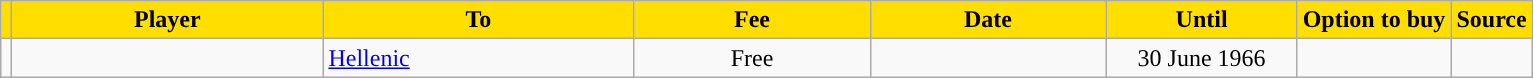<table class="wikitable sortable">
<tr>
<th style="background:#FFDE00"></th>
<th width=200 style="background:#FFDE00">Player</th>
<th width=200 style="background:#FFDE00">To</th>
<th width=150 style="background:#FFDE00">Fee</th>
<th width=150 style="background:#FFDE00">Date</th>
<th width=120 style="background:#FFDE00">Until</th>
<th style="background:#FFDE00">Option to buy</th>
<th style="background:#FFDE00">Source</th>
</tr>
<tr>
<td align=center></td>
<td></td>
<td> <a href='#'>Hellenic</a></td>
<td align=center>Free</td>
<td align=center></td>
<td align=center>30 June 1966</td>
<td align=center></td>
<td align=center></td>
</tr>
</table>
